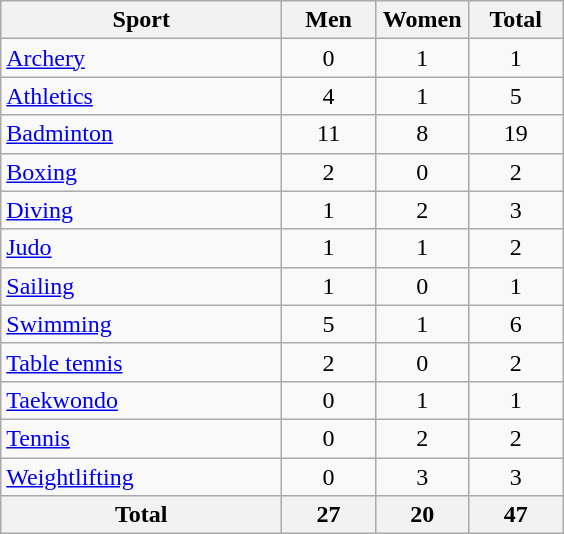<table class="wikitable sortable" style="text-align:center;">
<tr>
<th width=180>Sport</th>
<th width=55>Men</th>
<th width=55>Women</th>
<th width=55>Total</th>
</tr>
<tr>
<td align=left><a href='#'>Archery</a></td>
<td>0</td>
<td>1</td>
<td>1</td>
</tr>
<tr>
<td align=left><a href='#'>Athletics</a></td>
<td>4</td>
<td>1</td>
<td>5</td>
</tr>
<tr>
<td align=left><a href='#'>Badminton</a></td>
<td>11</td>
<td>8</td>
<td>19</td>
</tr>
<tr>
<td align=left><a href='#'>Boxing</a></td>
<td>2</td>
<td>0</td>
<td>2</td>
</tr>
<tr>
<td align=left><a href='#'>Diving</a></td>
<td>1</td>
<td>2</td>
<td>3</td>
</tr>
<tr>
<td align=left><a href='#'>Judo</a></td>
<td>1</td>
<td>1</td>
<td>2</td>
</tr>
<tr>
<td align=left><a href='#'>Sailing</a></td>
<td>1</td>
<td>0</td>
<td>1</td>
</tr>
<tr>
<td align=left><a href='#'>Swimming</a></td>
<td>5</td>
<td>1</td>
<td>6</td>
</tr>
<tr>
<td align=left><a href='#'>Table tennis</a></td>
<td>2</td>
<td>0</td>
<td>2</td>
</tr>
<tr>
<td align=left><a href='#'>Taekwondo</a></td>
<td>0</td>
<td>1</td>
<td>1</td>
</tr>
<tr>
<td align=left><a href='#'>Tennis</a></td>
<td>0</td>
<td>2</td>
<td>2</td>
</tr>
<tr>
<td align=left><a href='#'>Weightlifting</a></td>
<td>0</td>
<td>3</td>
<td>3</td>
</tr>
<tr>
<th>Total</th>
<th>27</th>
<th>20</th>
<th>47</th>
</tr>
</table>
